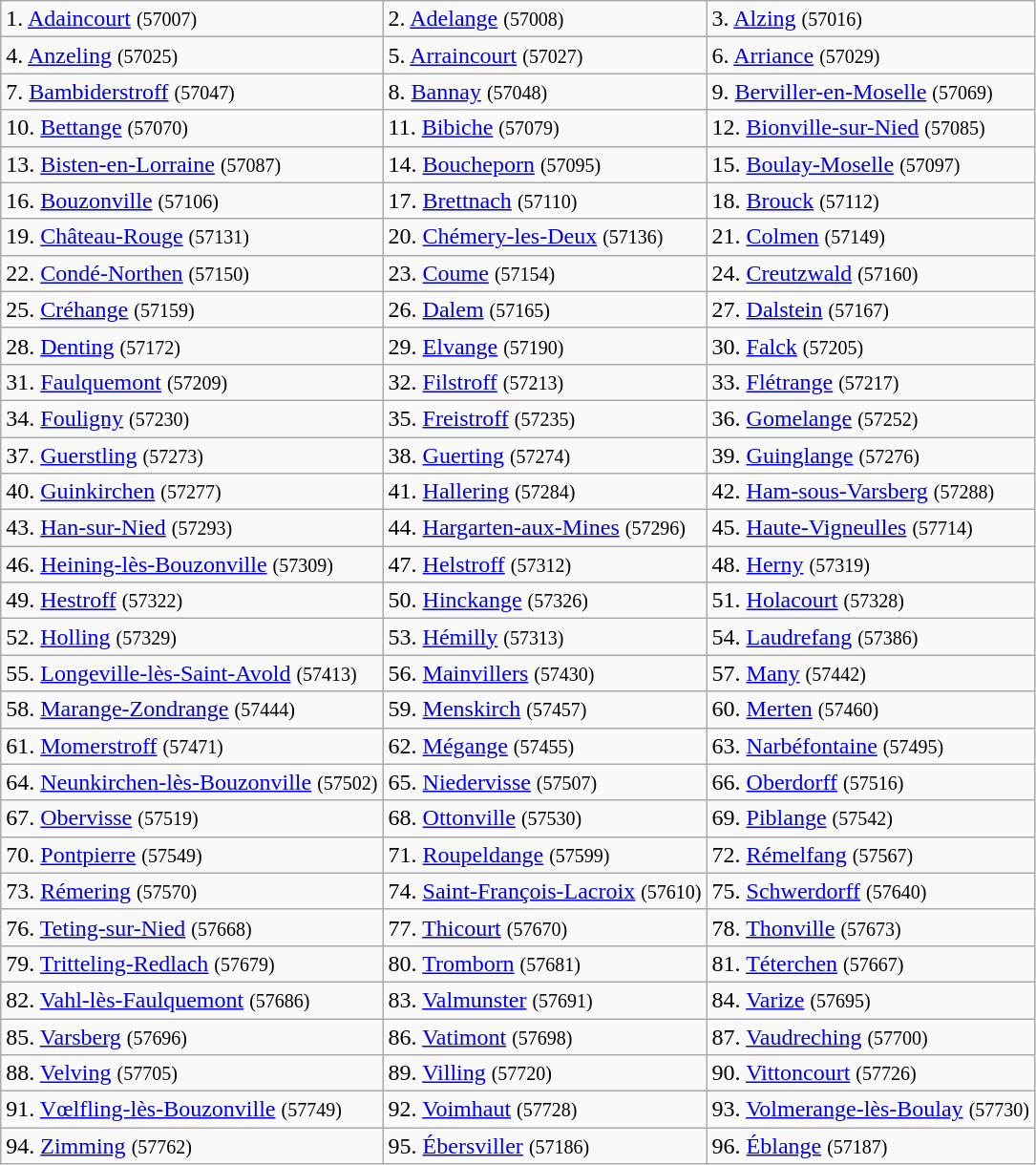<table class="wikitable">
<tr>
<td>1. <a href='#'>Adaincourt</a> <small>(57007)</small></td>
<td>2. <a href='#'>Adelange</a> <small>(57008)</small></td>
<td>3. <a href='#'>Alzing</a> <small>(57016)</small></td>
</tr>
<tr>
<td>4. <a href='#'>Anzeling</a> <small>(57025)</small></td>
<td>5. <a href='#'>Arraincourt</a> <small>(57027)</small></td>
<td>6. <a href='#'>Arriance</a> <small>(57029)</small></td>
</tr>
<tr>
<td>7. <a href='#'>Bambiderstroff</a> <small>(57047)</small></td>
<td>8. <a href='#'>Bannay</a> <small>(57048)</small></td>
<td>9. <a href='#'>Berviller-en-Moselle</a> <small>(57069)</small></td>
</tr>
<tr>
<td>10. <a href='#'>Bettange</a> <small>(57070)</small></td>
<td>11. <a href='#'>Bibiche</a> <small>(57079)</small></td>
<td>12. <a href='#'>Bionville-sur-Nied</a> <small>(57085)</small></td>
</tr>
<tr>
<td>13. <a href='#'>Bisten-en-Lorraine</a> <small>(57087)</small></td>
<td>14. <a href='#'>Boucheporn</a> <small>(57095)</small></td>
<td>15. <a href='#'>Boulay-Moselle</a> <small>(57097)</small></td>
</tr>
<tr>
<td>16. <a href='#'>Bouzonville</a> <small>(57106)</small></td>
<td>17. <a href='#'>Brettnach</a> <small>(57110)</small></td>
<td>18. <a href='#'>Brouck</a> <small>(57112)</small></td>
</tr>
<tr>
<td>19. <a href='#'>Château-Rouge</a> <small>(57131)</small></td>
<td>20. <a href='#'>Chémery-les-Deux</a> <small>(57136)</small></td>
<td>21. <a href='#'>Colmen</a> <small>(57149)</small></td>
</tr>
<tr>
<td>22. <a href='#'>Condé-Northen</a> <small>(57150)</small></td>
<td>23. <a href='#'>Coume</a> <small>(57154)</small></td>
<td>24. <a href='#'>Creutzwald</a> <small>(57160)</small></td>
</tr>
<tr>
<td>25. <a href='#'>Créhange</a> <small>(57159)</small></td>
<td>26. <a href='#'>Dalem</a> <small>(57165)</small></td>
<td>27. <a href='#'>Dalstein</a> <small>(57167)</small></td>
</tr>
<tr>
<td>28. <a href='#'>Denting</a> <small>(57172)</small></td>
<td>29. <a href='#'>Elvange</a> <small>(57190)</small></td>
<td>30. <a href='#'>Falck</a> <small>(57205)</small></td>
</tr>
<tr>
<td>31. <a href='#'>Faulquemont</a> <small>(57209)</small></td>
<td>32. <a href='#'>Filstroff</a> <small>(57213)</small></td>
<td>33. <a href='#'>Flétrange</a> <small>(57217)</small></td>
</tr>
<tr>
<td>34. <a href='#'>Fouligny</a> <small>(57230)</small></td>
<td>35. <a href='#'>Freistroff</a> <small>(57235)</small></td>
<td>36. <a href='#'>Gomelange</a> <small>(57252)</small></td>
</tr>
<tr>
<td>37. <a href='#'>Guerstling</a> <small>(57273)</small></td>
<td>38. <a href='#'>Guerting</a> <small>(57274)</small></td>
<td>39. <a href='#'>Guinglange</a> <small>(57276)</small></td>
</tr>
<tr>
<td>40. <a href='#'>Guinkirchen</a> <small>(57277)</small></td>
<td>41. <a href='#'>Hallering</a> <small>(57284)</small></td>
<td>42. <a href='#'>Ham-sous-Varsberg</a> <small>(57288)</small></td>
</tr>
<tr>
<td>43. <a href='#'>Han-sur-Nied</a> <small>(57293)</small></td>
<td>44. <a href='#'>Hargarten-aux-Mines</a> <small>(57296)</small></td>
<td>45. <a href='#'>Haute-Vigneulles</a> <small>(57714)</small></td>
</tr>
<tr>
<td>46. <a href='#'>Heining-lès-Bouzonville</a> <small>(57309)</small></td>
<td>47. <a href='#'>Helstroff</a> <small>(57312)</small></td>
<td>48. <a href='#'>Herny</a> <small>(57319)</small></td>
</tr>
<tr>
<td>49. <a href='#'>Hestroff</a> <small>(57322)</small></td>
<td>50. <a href='#'>Hinckange</a> <small>(57326)</small></td>
<td>51. <a href='#'>Holacourt</a> <small>(57328)</small></td>
</tr>
<tr>
<td>52. <a href='#'>Holling</a> <small>(57329)</small></td>
<td>53. <a href='#'>Hémilly</a> <small>(57313)</small></td>
<td>54. <a href='#'>Laudrefang</a> <small>(57386)</small></td>
</tr>
<tr>
<td>55. <a href='#'>Longeville-lès-Saint-Avold</a> <small>(57413)</small></td>
<td>56. <a href='#'>Mainvillers</a> <small>(57430)</small></td>
<td>57. <a href='#'>Many</a> <small>(57442)</small></td>
</tr>
<tr>
<td>58. <a href='#'>Marange-Zondrange</a> <small>(57444)</small></td>
<td>59. <a href='#'>Menskirch</a> <small>(57457)</small></td>
<td>60. <a href='#'>Merten</a> <small>(57460)</small></td>
</tr>
<tr>
<td>61. <a href='#'>Momerstroff</a> <small>(57471)</small></td>
<td>62. <a href='#'>Mégange</a> <small>(57455)</small></td>
<td>63. <a href='#'>Narbéfontaine</a> <small>(57495)</small></td>
</tr>
<tr>
<td>64. <a href='#'>Neunkirchen-lès-Bouzonville</a> <small>(57502)</small></td>
<td>65. <a href='#'>Niedervisse</a> <small>(57507)</small></td>
<td>66. <a href='#'>Oberdorff</a> <small>(57516)</small></td>
</tr>
<tr>
<td>67. <a href='#'>Obervisse</a> <small>(57519)</small></td>
<td>68. <a href='#'>Ottonville</a> <small>(57530)</small></td>
<td>69. <a href='#'>Piblange</a> <small>(57542)</small></td>
</tr>
<tr>
<td>70. <a href='#'>Pontpierre</a> <small>(57549)</small></td>
<td>71. <a href='#'>Roupeldange</a> <small>(57599)</small></td>
<td>72. <a href='#'>Rémelfang</a> <small>(57567)</small></td>
</tr>
<tr>
<td>73. <a href='#'>Rémering</a> <small>(57570)</small></td>
<td>74. <a href='#'>Saint-François-Lacroix</a> <small>(57610)</small></td>
<td>75. <a href='#'>Schwerdorff</a> <small>(57640)</small></td>
</tr>
<tr>
<td>76. <a href='#'>Teting-sur-Nied</a> <small>(57668)</small></td>
<td>77. <a href='#'>Thicourt</a> <small>(57670)</small></td>
<td>78. <a href='#'>Thonville</a> <small>(57673)</small></td>
</tr>
<tr>
<td>79. <a href='#'>Tritteling-Redlach</a> <small>(57679)</small></td>
<td>80. <a href='#'>Tromborn</a> <small>(57681)</small></td>
<td>81. <a href='#'>Téterchen</a> <small>(57667)</small></td>
</tr>
<tr>
<td>82. <a href='#'>Vahl-lès-Faulquemont</a> <small>(57686)</small></td>
<td>83. <a href='#'>Valmunster</a> <small>(57691)</small></td>
<td>84. <a href='#'>Varize</a> <small>(57695)</small></td>
</tr>
<tr>
<td>85. <a href='#'>Varsberg</a> <small>(57696)</small></td>
<td>86. <a href='#'>Vatimont</a> <small>(57698)</small></td>
<td>87. <a href='#'>Vaudreching</a> <small>(57700)</small></td>
</tr>
<tr>
<td>88. <a href='#'>Velving</a> <small>(57705)</small></td>
<td>89. <a href='#'>Villing</a> <small>(57720)</small></td>
<td>90. <a href='#'>Vittoncourt</a> <small>(57726)</small></td>
</tr>
<tr>
<td>91. <a href='#'>Vœlfling-lès-Bouzonville</a> <small>(57749)</small></td>
<td>92. <a href='#'>Voimhaut</a> <small>(57728)</small></td>
<td>93. <a href='#'>Volmerange-lès-Boulay</a> <small>(57730)</small></td>
</tr>
<tr>
<td>94. <a href='#'>Zimming</a> <small>(57762)</small></td>
<td>95. <a href='#'>Ébersviller</a> <small>(57186)</small></td>
<td>96. <a href='#'>Éblange</a> <small>(57187)</small></td>
</tr>
</table>
